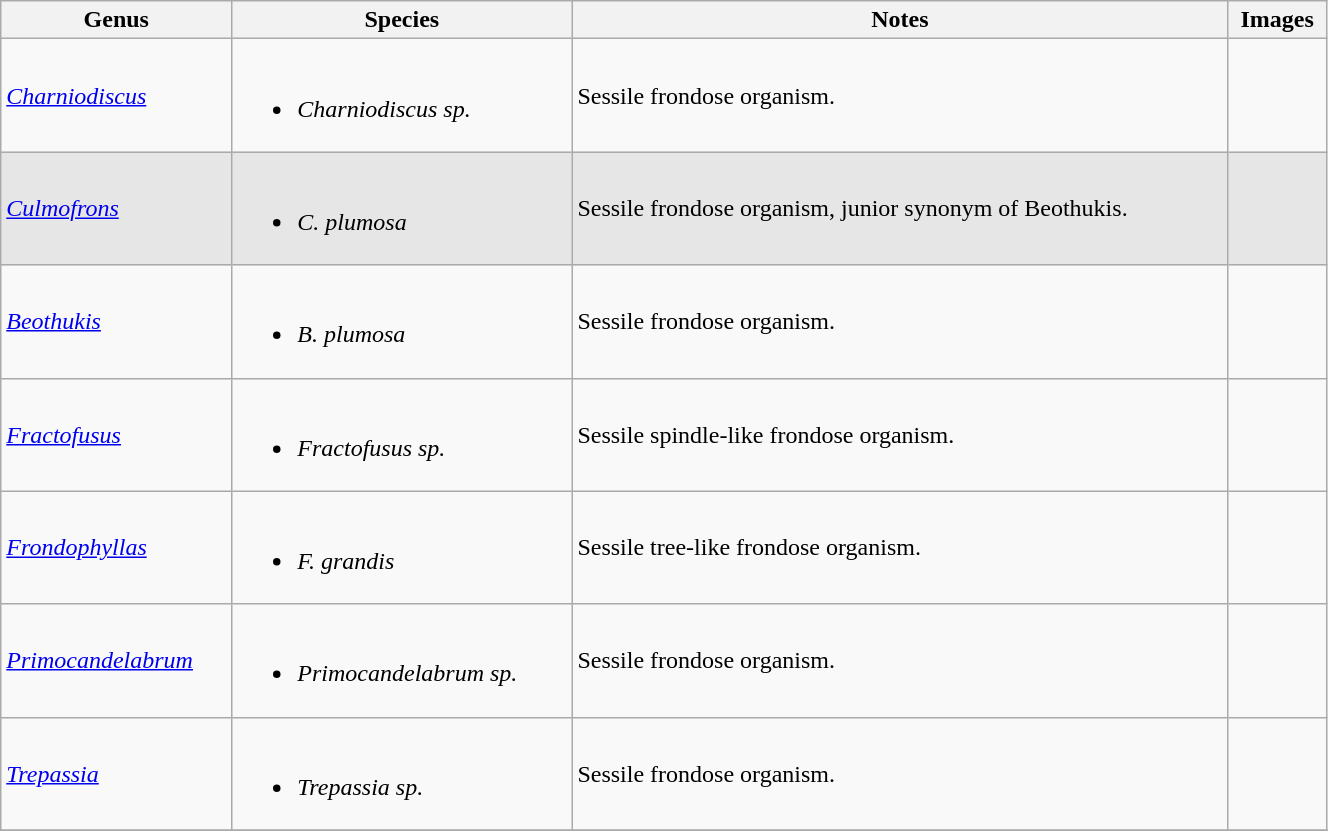<table class="wikitable" style="width:70%;">
<tr>
<th>Genus</th>
<th>Species</th>
<th>Notes</th>
<th>Images</th>
</tr>
<tr>
<td><em><a href='#'>Charniodiscus</a></em></td>
<td><br><ul><li><em>Charniodiscus sp.</em></li></ul></td>
<td>Sessile frondose organism.</td>
<td></td>
</tr>
<tr>
<td style="background:#E6E6E6;"><em><a href='#'>Culmofrons</a></em></td>
<td style="background:#E6E6E6;"><br><ul><li><em>C. plumosa</em></li></ul></td>
<td style="background:#E6E6E6;">Sessile frondose organism, junior synonym of Beothukis.</td>
<td style="background:#E6E6E6;"></td>
</tr>
<tr>
<td><em><a href='#'>Beothukis</a></em></td>
<td><br><ul><li><em>B. plumosa</em></li></ul></td>
<td>Sessile frondose organism.</td>
<td></td>
</tr>
<tr>
<td><em><a href='#'>Fractofusus</a></em></td>
<td><br><ul><li><em>Fractofusus sp.</em></li></ul></td>
<td>Sessile spindle-like frondose organism.</td>
<td></td>
</tr>
<tr>
<td><em><a href='#'>Frondophyllas</a></em></td>
<td><br><ul><li><em>F. grandis</em></li></ul></td>
<td>Sessile tree-like frondose organism.</td>
<td></td>
</tr>
<tr>
<td><em><a href='#'>Primocandelabrum</a></em></td>
<td><br><ul><li><em>Primocandelabrum sp.</em></li></ul></td>
<td>Sessile frondose organism.</td>
<td></td>
</tr>
<tr>
<td><em><a href='#'>Trepassia</a></em></td>
<td><br><ul><li><em>Trepassia sp.</em></li></ul></td>
<td>Sessile frondose organism.</td>
<td></td>
</tr>
<tr>
</tr>
</table>
